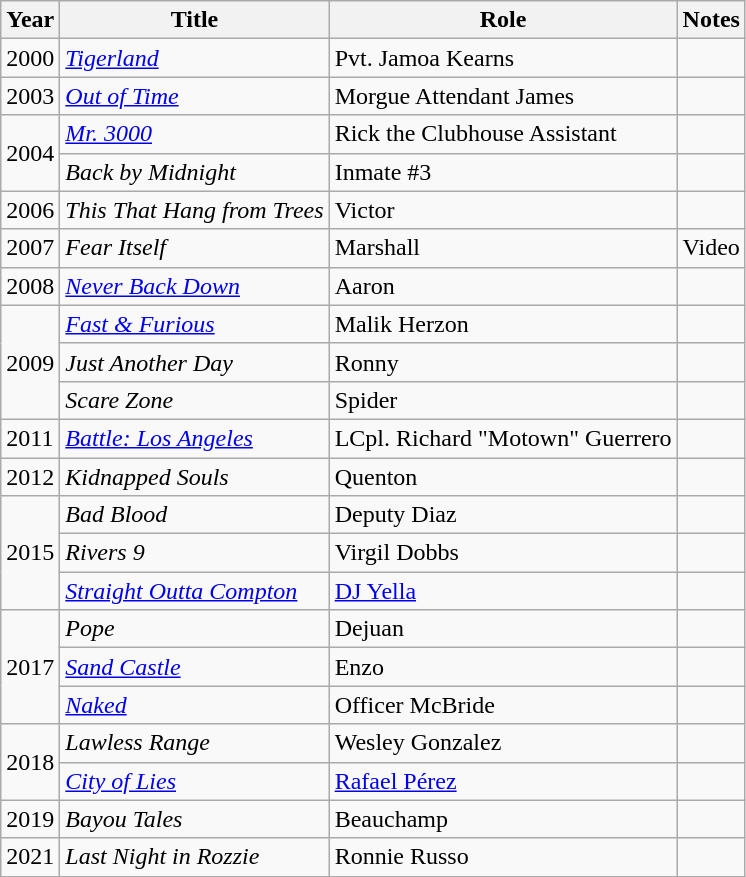<table class="wikitable sortable">
<tr>
<th>Year</th>
<th>Title</th>
<th>Role</th>
<th class="unsortable">Notes</th>
</tr>
<tr>
<td>2000</td>
<td><em><a href='#'>Tigerland</a></em></td>
<td>Pvt. Jamoa Kearns</td>
<td></td>
</tr>
<tr>
<td>2003</td>
<td><em><a href='#'>Out of Time</a></em></td>
<td>Morgue Attendant James</td>
<td></td>
</tr>
<tr>
<td rowspan="2">2004</td>
<td><em><a href='#'>Mr. 3000</a></em></td>
<td>Rick the Clubhouse Assistant</td>
<td></td>
</tr>
<tr>
<td><em>Back by Midnight</em></td>
<td>Inmate #3</td>
<td></td>
</tr>
<tr>
<td>2006</td>
<td><em>This That Hang from Trees</em></td>
<td>Victor</td>
<td></td>
</tr>
<tr>
<td>2007</td>
<td><em>Fear Itself</em></td>
<td>Marshall</td>
<td>Video</td>
</tr>
<tr>
<td>2008</td>
<td><em><a href='#'>Never Back Down</a></em></td>
<td>Aaron</td>
<td></td>
</tr>
<tr>
<td rowspan="3">2009</td>
<td><em><a href='#'>Fast & Furious</a></em></td>
<td>Malik Herzon</td>
<td></td>
</tr>
<tr>
<td><em>Just Another Day</em></td>
<td>Ronny</td>
<td></td>
</tr>
<tr>
<td><em>Scare Zone</em></td>
<td>Spider</td>
<td></td>
</tr>
<tr>
<td>2011</td>
<td><em><a href='#'>Battle: Los Angeles</a></em></td>
<td>LCpl. Richard "Motown" Guerrero</td>
<td></td>
</tr>
<tr>
<td>2012</td>
<td><em>Kidnapped Souls</em></td>
<td>Quenton</td>
<td></td>
</tr>
<tr>
<td rowspan="3">2015</td>
<td><em>Bad Blood</em></td>
<td>Deputy Diaz</td>
<td></td>
</tr>
<tr>
<td><em>Rivers 9</em></td>
<td>Virgil Dobbs</td>
<td></td>
</tr>
<tr>
<td><em><a href='#'>Straight Outta Compton</a></em></td>
<td><a href='#'>DJ Yella</a></td>
<td></td>
</tr>
<tr>
<td rowspan="3">2017</td>
<td><em>Pope</em></td>
<td>Dejuan</td>
<td></td>
</tr>
<tr>
<td><em><a href='#'>Sand Castle</a></em></td>
<td>Enzo</td>
<td></td>
</tr>
<tr>
<td><em><a href='#'>Naked</a></em></td>
<td>Officer McBride</td>
<td></td>
</tr>
<tr>
<td rowspan="2">2018</td>
<td><em>Lawless Range</em></td>
<td>Wesley Gonzalez</td>
<td></td>
</tr>
<tr>
<td><em><a href='#'>City of Lies</a></em></td>
<td><a href='#'>Rafael Pérez</a></td>
<td></td>
</tr>
<tr>
<td>2019</td>
<td><em>Bayou Tales</em></td>
<td>Beauchamp</td>
<td></td>
</tr>
<tr>
<td>2021</td>
<td><em>Last Night in Rozzie</em></td>
<td>Ronnie Russo</td>
<td></td>
</tr>
</table>
